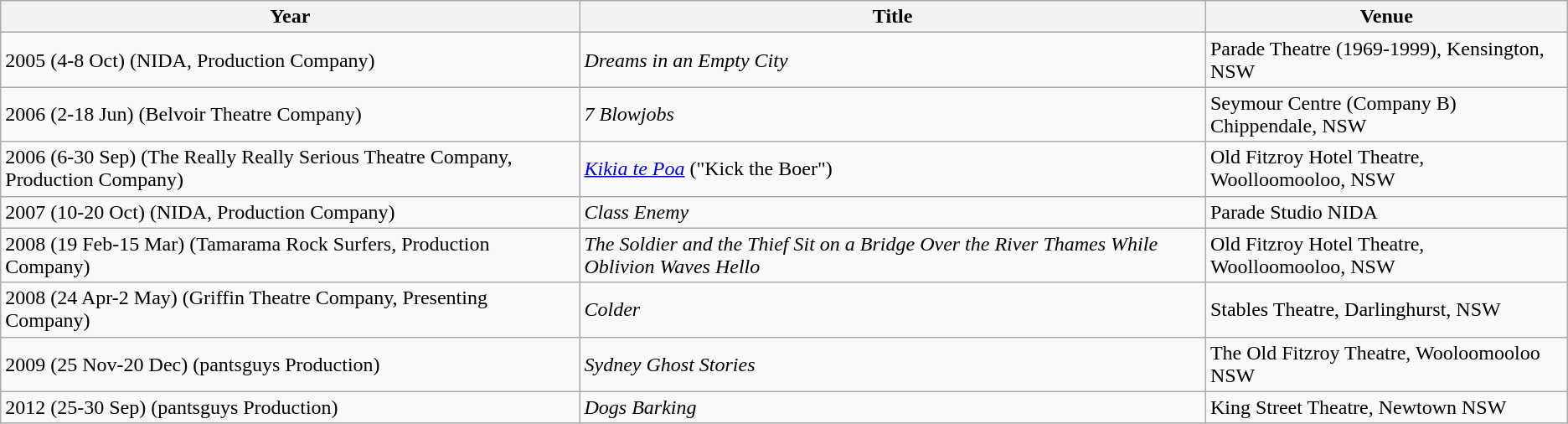<table class="wikitable">
<tr>
<th>Year</th>
<th>Title</th>
<th>Venue</th>
</tr>
<tr>
<td>2005 (4-8 Oct) (NIDA, Production Company)</td>
<td><em>Dreams in an Empty City</em></td>
<td>Parade Theatre (1969-1999), Kensington, NSW</td>
</tr>
<tr>
<td>2006 (2-18 Jun) (Belvoir Theatre Company)</td>
<td><em>7 Blowjobs</em></td>
<td>Seymour Centre (Company B) Chippendale, NSW</td>
</tr>
<tr>
<td>2006 (6-30 Sep) (The Really Really Serious Theatre Company, Production Company)</td>
<td><em><a href='#'>Kikia te Poa</a></em> ("Kick the Boer")</td>
<td>Old Fitzroy Hotel Theatre, Woolloomooloo, NSW</td>
</tr>
<tr>
<td>2007 (10-20 Oct) (NIDA, Production Company)</td>
<td><em>Class Enemy</em></td>
<td>Parade Studio NIDA</td>
</tr>
<tr>
<td>2008 (19 Feb-15 Mar) (Tamarama Rock Surfers, Production Company)</td>
<td><em>The Soldier and the Thief Sit on a Bridge Over the River Thames While Oblivion Waves Hello</em></td>
<td>Old Fitzroy Hotel Theatre, Woolloomooloo, NSW</td>
</tr>
<tr>
<td>2008 (24 Apr-2 May) (Griffin Theatre Company, Presenting Company)</td>
<td><em>Colder</em></td>
<td>Stables Theatre, Darlinghurst, NSW</td>
</tr>
<tr>
<td>2009 (25 Nov-20 Dec) (pantsguys Production)</td>
<td><em>Sydney Ghost Stories</em></td>
<td>The Old Fitzroy Theatre, Wooloomooloo NSW</td>
</tr>
<tr>
<td>2012 (25-30 Sep) (pantsguys Production)</td>
<td><em>Dogs Barking</em></td>
<td>King Street Theatre, Newtown NSW</td>
</tr>
</table>
